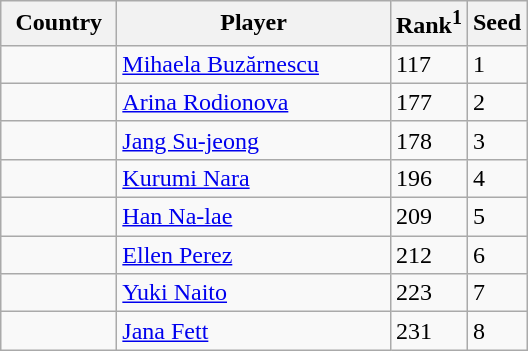<table class="sortable wikitable">
<tr>
<th width="70">Country</th>
<th width="175">Player</th>
<th>Rank<sup>1</sup></th>
<th>Seed</th>
</tr>
<tr>
<td></td>
<td><a href='#'>Mihaela Buzărnescu</a></td>
<td>117</td>
<td>1</td>
</tr>
<tr>
<td></td>
<td><a href='#'>Arina Rodionova</a></td>
<td>177</td>
<td>2</td>
</tr>
<tr>
<td></td>
<td><a href='#'>Jang Su-jeong</a></td>
<td>178</td>
<td>3</td>
</tr>
<tr>
<td></td>
<td><a href='#'>Kurumi Nara</a></td>
<td>196</td>
<td>4</td>
</tr>
<tr>
<td></td>
<td><a href='#'>Han Na-lae</a></td>
<td>209</td>
<td>5</td>
</tr>
<tr>
<td></td>
<td><a href='#'>Ellen Perez</a></td>
<td>212</td>
<td>6</td>
</tr>
<tr>
<td></td>
<td><a href='#'>Yuki Naito</a></td>
<td>223</td>
<td>7</td>
</tr>
<tr>
<td></td>
<td><a href='#'>Jana Fett</a></td>
<td>231</td>
<td>8</td>
</tr>
</table>
